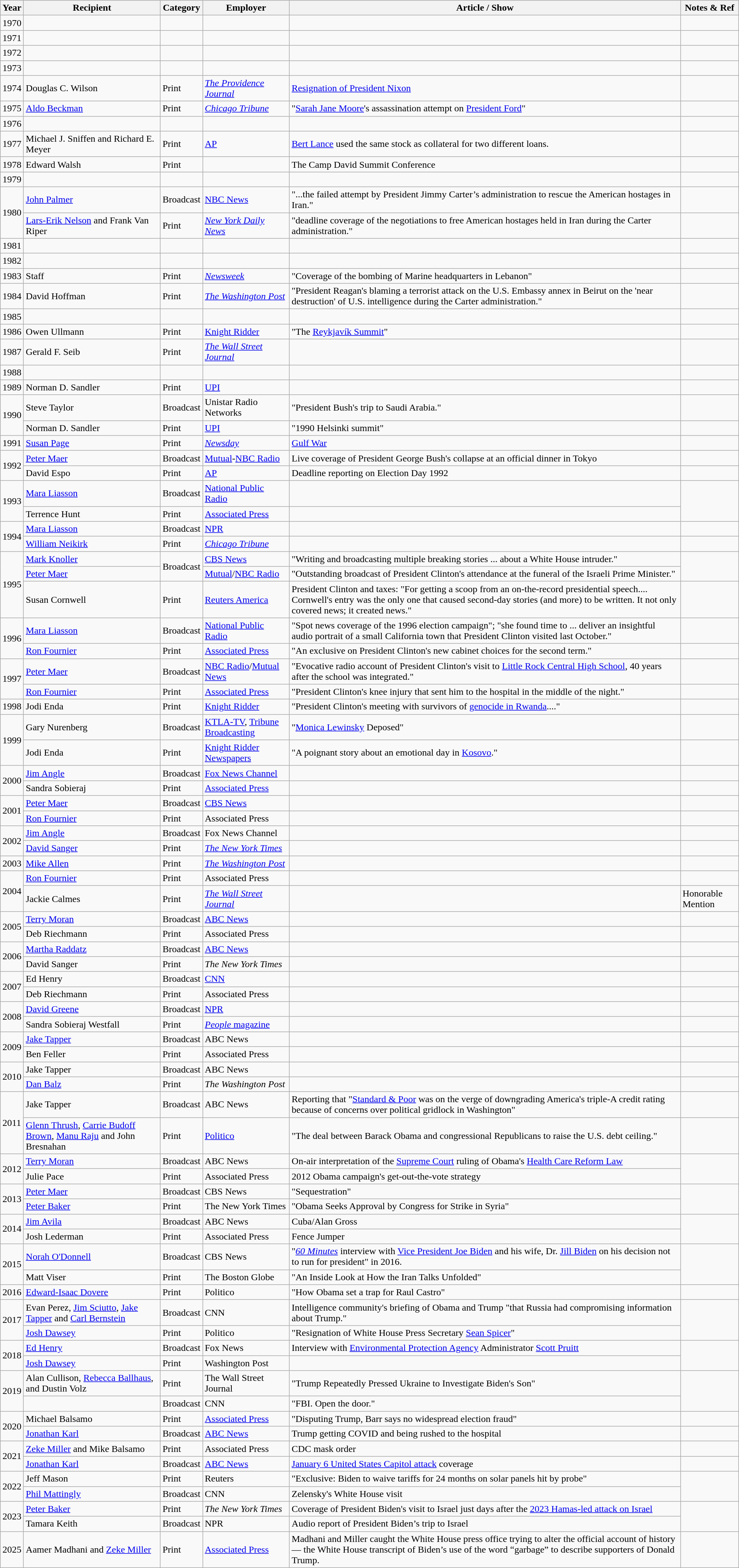<table class="wikitable">
<tr>
<th><strong>Year</strong></th>
<th><strong>Recipient</strong></th>
<th><strong>Category</strong></th>
<th><strong>Employer</strong></th>
<th><strong>Article / Show</strong></th>
<th><strong>Notes & Ref</strong></th>
</tr>
<tr>
<td>1970</td>
<td></td>
<td></td>
<td></td>
<td></td>
<td></td>
</tr>
<tr>
<td>1971</td>
<td></td>
<td></td>
<td></td>
<td></td>
<td></td>
</tr>
<tr>
<td>1972</td>
<td></td>
<td></td>
<td></td>
<td></td>
<td></td>
</tr>
<tr>
<td>1973</td>
<td></td>
<td></td>
<td></td>
<td></td>
<td></td>
</tr>
<tr>
<td>1974</td>
<td>Douglas C. Wilson</td>
<td>Print</td>
<td><em><a href='#'>The Providence Journal</a></em></td>
<td><a href='#'>Resignation of President Nixon</a></td>
<td></td>
</tr>
<tr>
<td>1975</td>
<td><a href='#'>Aldo Beckman</a></td>
<td>Print</td>
<td><em><a href='#'>Chicago Tribune</a></em></td>
<td>"<a href='#'>Sarah Jane Moore</a>'s assassination attempt on <a href='#'>President Ford</a>"</td>
<td></td>
</tr>
<tr>
<td>1976</td>
<td></td>
<td></td>
<td></td>
<td></td>
<td></td>
</tr>
<tr>
<td>1977</td>
<td>Michael J. Sniffen and Richard E. Meyer</td>
<td>Print</td>
<td><a href='#'>AP</a></td>
<td><a href='#'>Bert Lance</a> used the same stock as collateral for two different loans.</td>
<td></td>
</tr>
<tr>
<td>1978</td>
<td>Edward Walsh</td>
<td>Print</td>
<td></td>
<td>The Camp David Summit Conference</td>
<td></td>
</tr>
<tr>
<td>1979</td>
<td></td>
<td></td>
<td></td>
<td></td>
<td></td>
</tr>
<tr>
<td rowspan=2>1980</td>
<td><a href='#'>John Palmer</a></td>
<td>Broadcast</td>
<td><a href='#'>NBC News</a></td>
<td>"...the failed attempt by President Jimmy Carter’s administration to rescue the American hostages in Iran."</td>
<td></td>
</tr>
<tr>
<td><a href='#'>Lars-Erik Nelson</a> and Frank Van Riper</td>
<td>Print</td>
<td><em><a href='#'>New York Daily News</a></em></td>
<td>"deadline coverage of the negotiations to free American hostages held in Iran during the Carter administration."</td>
<td></td>
</tr>
<tr>
<td>1981</td>
<td></td>
<td></td>
<td></td>
<td></td>
<td></td>
</tr>
<tr>
<td>1982</td>
<td></td>
<td></td>
<td></td>
<td></td>
<td></td>
</tr>
<tr>
<td>1983</td>
<td>Staff</td>
<td>Print</td>
<td><em><a href='#'>Newsweek</a></em></td>
<td>"Coverage of the bombing of Marine headquarters in Lebanon"</td>
<td></td>
</tr>
<tr>
<td>1984</td>
<td>David Hoffman</td>
<td>Print</td>
<td><em><a href='#'>The Washington Post</a></em></td>
<td>"President Reagan's blaming a terrorist attack on the U.S. Embassy annex in Beirut on the 'near destruction' of U.S. intelligence during the Carter administration."</td>
<td></td>
</tr>
<tr>
<td>1985</td>
<td></td>
<td></td>
<td></td>
<td></td>
<td></td>
</tr>
<tr>
<td>1986</td>
<td>Owen Ullmann</td>
<td>Print</td>
<td><a href='#'>Knight Ridder</a></td>
<td>"The <a href='#'>Reykjavík Summit</a>"</td>
<td></td>
</tr>
<tr>
<td>1987</td>
<td>Gerald F. Seib</td>
<td>Print</td>
<td><em><a href='#'>The Wall Street Journal</a></em></td>
<td></td>
<td></td>
</tr>
<tr>
<td>1988</td>
<td></td>
<td></td>
<td></td>
<td></td>
<td></td>
</tr>
<tr>
<td>1989</td>
<td>Norman D. Sandler</td>
<td>Print</td>
<td><a href='#'>UPI</a></td>
<td></td>
<td></td>
</tr>
<tr>
<td rowspan=2>1990</td>
<td>Steve Taylor</td>
<td>Broadcast</td>
<td>Unistar Radio Networks</td>
<td>"President Bush's trip to Saudi Arabia."</td>
<td></td>
</tr>
<tr>
<td>Norman D. Sandler</td>
<td>Print</td>
<td><a href='#'>UPI</a></td>
<td>"1990 Helsinki summit"</td>
<td></td>
</tr>
<tr>
<td>1991</td>
<td><a href='#'>Susan Page</a></td>
<td>Print</td>
<td><em><a href='#'>Newsday</a></em></td>
<td><a href='#'>Gulf War</a></td>
<td></td>
</tr>
<tr>
<td rowspan=2>1992</td>
<td><a href='#'>Peter Maer</a></td>
<td>Broadcast</td>
<td><a href='#'>Mutual</a>-<a href='#'>NBC Radio</a></td>
<td>Live coverage of President George Bush's collapse at an official dinner in Tokyo</td>
<td></td>
</tr>
<tr>
<td>David Espo</td>
<td>Print</td>
<td><a href='#'>AP</a></td>
<td>Deadline reporting on Election Day 1992</td>
<td></td>
</tr>
<tr>
<td rowspan=2>1993</td>
<td><a href='#'>Mara Liasson</a></td>
<td>Broadcast</td>
<td><a href='#'>National Public Radio</a></td>
<td></td>
<td rowspan=2></td>
</tr>
<tr>
<td>Terrence Hunt</td>
<td>Print</td>
<td><a href='#'>Associated Press</a></td>
<td></td>
</tr>
<tr>
<td rowspan=2>1994</td>
<td><a href='#'>Mara Liasson</a></td>
<td>Broadcast</td>
<td><a href='#'>NPR</a></td>
<td></td>
<td></td>
</tr>
<tr>
<td><a href='#'>William Neikirk</a></td>
<td>Print</td>
<td><em><a href='#'>Chicago Tribune</a></em></td>
<td></td>
<td></td>
</tr>
<tr>
<td rowspan=3>1995</td>
<td><a href='#'>Mark Knoller</a></td>
<td rowspan=2>Broadcast</td>
<td><a href='#'>CBS News</a></td>
<td>"Writing and broadcasting multiple breaking stories ... about a White House intruder."</td>
<td rowspan=2></td>
</tr>
<tr>
<td><a href='#'>Peter Maer</a></td>
<td><a href='#'>Mutual</a>/<a href='#'>NBC Radio</a></td>
<td>"Outstanding broadcast of President Clinton's attendance at the funeral of the Israeli Prime Minister."</td>
</tr>
<tr>
<td>Susan Cornwell</td>
<td>Print</td>
<td><a href='#'>Reuters America</a></td>
<td>President Clinton and taxes: "For getting a scoop from an on-the-record presidential speech.... Cornwell's entry was the only one that caused second-day stories (and more) to be written. It not only covered news; it created news."</td>
<td></td>
</tr>
<tr>
<td rowspan=2>1996</td>
<td><a href='#'>Mara Liasson</a></td>
<td>Broadcast</td>
<td><a href='#'>National Public Radio</a></td>
<td>"Spot news coverage of the 1996 election campaign"; "she found time to ... deliver an insightful audio portrait of a small California town that President Clinton visited last October."</td>
<td></td>
</tr>
<tr>
<td><a href='#'>Ron Fournier</a></td>
<td>Print</td>
<td><a href='#'>Associated Press</a></td>
<td>"An exclusive on President Clinton's new cabinet choices for the second term."</td>
<td></td>
</tr>
<tr>
<td rowspan=2>1997</td>
<td><a href='#'>Peter Maer</a></td>
<td>Broadcast</td>
<td><a href='#'>NBC Radio</a>/<a href='#'>Mutual News</a></td>
<td>"Evocative radio account of President Clinton's visit to <a href='#'>Little Rock Central High School</a>, 40 years after the school was integrated."</td>
<td></td>
</tr>
<tr>
<td><a href='#'>Ron Fournier</a></td>
<td>Print</td>
<td><a href='#'>Associated Press</a></td>
<td>"President Clinton's knee injury that sent him to the hospital in the middle of the night."</td>
<td></td>
</tr>
<tr>
<td>1998</td>
<td>Jodi Enda</td>
<td>Print</td>
<td><a href='#'>Knight Ridder</a></td>
<td>"President Clinton's meeting with survivors of <a href='#'>genocide in Rwanda</a>...."</td>
<td></td>
</tr>
<tr>
<td rowspan=2>1999</td>
<td>Gary Nurenberg</td>
<td>Broadcast</td>
<td><a href='#'>KTLA-TV</a>, <a href='#'>Tribune Broadcasting</a></td>
<td>"<a href='#'>Monica Lewinsky</a> Deposed"</td>
<td></td>
</tr>
<tr>
<td>Jodi Enda</td>
<td>Print</td>
<td><a href='#'>Knight Ridder Newspapers</a></td>
<td>"A poignant story about an emotional day in <a href='#'>Kosovo</a>."</td>
<td></td>
</tr>
<tr>
<td rowspan=2>2000</td>
<td><a href='#'>Jim Angle</a></td>
<td>Broadcast</td>
<td><a href='#'>Fox News Channel</a></td>
<td></td>
<td></td>
</tr>
<tr>
<td>Sandra Sobieraj</td>
<td>Print</td>
<td><a href='#'>Associated Press</a></td>
<td></td>
<td></td>
</tr>
<tr>
<td rowspan=2>2001</td>
<td><a href='#'>Peter Maer</a></td>
<td>Broadcast</td>
<td><a href='#'>CBS News</a></td>
<td></td>
<td></td>
</tr>
<tr>
<td><a href='#'>Ron Fournier</a></td>
<td>Print</td>
<td>Associated Press</td>
<td></td>
<td></td>
</tr>
<tr>
<td rowspan=2>2002</td>
<td><a href='#'>Jim Angle</a></td>
<td>Broadcast</td>
<td>Fox News Channel</td>
<td></td>
<td></td>
</tr>
<tr>
<td><a href='#'>David Sanger</a></td>
<td>Print</td>
<td><em><a href='#'>The New York Times</a></em></td>
<td></td>
<td></td>
</tr>
<tr>
<td>2003</td>
<td><a href='#'>Mike Allen</a></td>
<td>Print</td>
<td><em><a href='#'>The Washington Post</a></em></td>
<td></td>
<td></td>
</tr>
<tr>
<td rowspan=2>2004</td>
<td><a href='#'>Ron Fournier</a></td>
<td>Print</td>
<td>Associated Press</td>
<td></td>
<td></td>
</tr>
<tr>
<td>Jackie Calmes</td>
<td>Print</td>
<td><em><a href='#'>The Wall Street Journal</a></em></td>
<td></td>
<td>Honorable Mention</td>
</tr>
<tr>
<td rowspan=2>2005</td>
<td><a href='#'>Terry Moran</a></td>
<td>Broadcast</td>
<td><a href='#'>ABC News</a></td>
<td></td>
<td></td>
</tr>
<tr>
<td>Deb Riechmann</td>
<td>Print</td>
<td>Associated Press</td>
<td></td>
<td></td>
</tr>
<tr>
<td rowspan=2>2006</td>
<td><a href='#'>Martha Raddatz</a></td>
<td>Broadcast</td>
<td><a href='#'>ABC News</a></td>
<td></td>
<td></td>
</tr>
<tr>
<td>David Sanger</td>
<td>Print</td>
<td><em>The New York Times</em></td>
<td></td>
<td></td>
</tr>
<tr>
<td rowspan=2>2007</td>
<td>Ed Henry</td>
<td>Broadcast</td>
<td><a href='#'>CNN</a></td>
<td></td>
<td></td>
</tr>
<tr>
<td>Deb Riechmann</td>
<td>Print</td>
<td>Associated Press</td>
<td></td>
<td></td>
</tr>
<tr>
<td rowspan=2>2008</td>
<td><a href='#'>David Greene</a></td>
<td>Broadcast</td>
<td><a href='#'>NPR</a></td>
<td></td>
<td></td>
</tr>
<tr>
<td>Sandra Sobieraj Westfall</td>
<td>Print</td>
<td><a href='#'><em>People</em> magazine</a></td>
<td></td>
<td></td>
</tr>
<tr>
<td rowspan=2>2009</td>
<td><a href='#'>Jake Tapper</a></td>
<td>Broadcast</td>
<td>ABC News</td>
<td></td>
<td></td>
</tr>
<tr>
<td>Ben Feller</td>
<td>Print</td>
<td>Associated Press</td>
<td></td>
<td></td>
</tr>
<tr>
<td rowspan=2>2010</td>
<td>Jake Tapper</td>
<td>Broadcast</td>
<td>ABC News</td>
<td></td>
<td></td>
</tr>
<tr>
<td><a href='#'>Dan Balz</a></td>
<td>Print</td>
<td><em>The Washington Post</em></td>
<td></td>
<td></td>
</tr>
<tr>
<td rowspan=2>2011</td>
<td>Jake Tapper</td>
<td>Broadcast</td>
<td>ABC News</td>
<td>Reporting that "<a href='#'>Standard & Poor</a> was on the verge of downgrading America's triple-A credit rating because of concerns over political gridlock in Washington"</td>
<td></td>
</tr>
<tr>
<td><a href='#'>Glenn Thrush</a>, <a href='#'>Carrie Budoff Brown</a>, <a href='#'>Manu Raju</a> and John Bresnahan</td>
<td>Print</td>
<td><a href='#'>Politico</a></td>
<td>"The deal between Barack Obama and congressional Republicans to raise the U.S. debt ceiling."</td>
<td></td>
</tr>
<tr>
<td rowspan="2">2012</td>
<td><a href='#'>Terry Moran</a></td>
<td>Broadcast</td>
<td>ABC News</td>
<td>On-air interpretation of the <a href='#'>Supreme Court</a> ruling of Obama's <a href='#'>Health Care Reform Law</a></td>
<td rowspan="2"></td>
</tr>
<tr>
<td>Julie Pace</td>
<td>Print</td>
<td>Associated Press</td>
<td>2012 Obama campaign's get-out-the-vote strategy</td>
</tr>
<tr>
<td rowspan="2">2013</td>
<td><a href='#'>Peter Maer</a></td>
<td>Broadcast</td>
<td>CBS News</td>
<td>"Sequestration"</td>
<td rowspan="2"></td>
</tr>
<tr>
<td><a href='#'>Peter Baker</a></td>
<td>Print</td>
<td>The New York Times</td>
<td>"Obama Seeks Approval by Congress for Strike in Syria"</td>
</tr>
<tr>
<td rowspan="2">2014</td>
<td><a href='#'>Jim Avila</a></td>
<td>Broadcast</td>
<td>ABC News</td>
<td>Cuba/Alan Gross</td>
<td rowspan="2"></td>
</tr>
<tr>
<td>Josh Lederman</td>
<td>Print</td>
<td>Associated Press</td>
<td>Fence Jumper</td>
</tr>
<tr>
<td rowspan="2">2015</td>
<td><a href='#'>Norah O'Donnell</a></td>
<td>Broadcast</td>
<td>CBS News</td>
<td>"<em><a href='#'>60 Minutes</a></em> interview with <a href='#'>Vice President Joe Biden</a> and his wife, Dr. <a href='#'>Jill Biden</a> on his decision not to run for president" in 2016.</td>
<td rowspan="2"></td>
</tr>
<tr>
<td>Matt Viser</td>
<td>Print</td>
<td>The Boston Globe</td>
<td>"An Inside Look at How the Iran Talks Unfolded"</td>
</tr>
<tr>
<td>2016</td>
<td><a href='#'>Edward-Isaac Dovere</a></td>
<td>Print</td>
<td>Politico</td>
<td>"How Obama set a trap for Raul Castro"</td>
<td></td>
</tr>
<tr>
<td rowspan="2">2017</td>
<td>Evan Perez, <a href='#'>Jim Sciutto</a>, <a href='#'>Jake Tapper</a> and <a href='#'>Carl Bernstein</a></td>
<td>Broadcast</td>
<td>CNN</td>
<td>Intelligence community's briefing of Obama and Trump "that Russia had compromising information about Trump."</td>
<td rowspan="2"></td>
</tr>
<tr>
<td><a href='#'>Josh Dawsey</a></td>
<td>Print</td>
<td>Politico</td>
<td>"Resignation of White House Press Secretary <a href='#'>Sean Spicer</a>"</td>
</tr>
<tr>
<td rowspan="2">2018</td>
<td><a href='#'>Ed Henry</a></td>
<td>Broadcast</td>
<td>Fox News</td>
<td>Interview with <a href='#'>Environmental Protection Agency</a> Administrator <a href='#'>Scott Pruitt</a></td>
<td rowspan="2"></td>
</tr>
<tr>
<td><a href='#'>Josh Dawsey</a></td>
<td>Print</td>
<td>Washington Post</td>
<td></td>
</tr>
<tr>
<td rowspan="2">2019</td>
<td>Alan Cullison, <a href='#'>Rebecca Ballhaus</a>, and Dustin Volz</td>
<td>Print</td>
<td>The Wall Street Journal</td>
<td>"Trump Repeatedly Pressed Ukraine to Investigate Biden's Son"</td>
<td rowspan="2"></td>
</tr>
<tr>
<td></td>
<td>Broadcast</td>
<td>CNN</td>
<td>"FBI. Open the door."</td>
</tr>
<tr>
<td rowspan=2>2020</td>
<td>Michael Balsamo</td>
<td>Print</td>
<td><a href='#'>Associated Press</a></td>
<td>"Disputing Trump, Barr says no widespread election fraud"</td>
<td></td>
</tr>
<tr>
<td><a href='#'>Jonathan Karl</a></td>
<td>Broadcast</td>
<td><a href='#'>ABC News</a></td>
<td>Trump getting COVID and being rushed to the hospital</td>
<td></td>
</tr>
<tr>
<td rowspan=2>2021</td>
<td><a href='#'>Zeke Miller</a> and Mike Balsamo</td>
<td>Print</td>
<td>Associated Press</td>
<td>CDC mask order</td>
<td></td>
</tr>
<tr>
<td><a href='#'>Jonathan Karl</a></td>
<td>Broadcast</td>
<td><a href='#'>ABC News</a></td>
<td><a href='#'>January 6 United States Capitol attack</a> coverage</td>
<td></td>
</tr>
<tr>
<td rowspan="2">2022</td>
<td>Jeff Mason</td>
<td>Print</td>
<td>Reuters</td>
<td>"Exclusive: Biden to waive tariffs for 24 months on solar panels hit by probe"</td>
<td rowspan="2"></td>
</tr>
<tr>
<td><a href='#'>Phil Mattingly</a></td>
<td>Broadcast</td>
<td>CNN</td>
<td>Zelensky's White House visit</td>
</tr>
<tr>
<td rowspan=2>2023</td>
<td><a href='#'>Peter Baker</a></td>
<td>Print</td>
<td><em>The New York Times</em></td>
<td>Coverage of President Biden's visit to Israel just days after the <a href='#'>2023 Hamas-led attack on Israel</a></td>
<td rowspan="2"></td>
</tr>
<tr>
<td>Tamara Keith</td>
<td>Broadcast</td>
<td>NPR</td>
<td>Audio report of President Biden’s trip to Israel</td>
</tr>
<tr>
<td>2025</td>
<td>Aamer Madhani and <a href='#'>Zeke Miller</a></td>
<td>Print</td>
<td><a href='#'>Associated Press</a></td>
<td>Madhani and Miller caught the White House press office trying to alter the official account of history — the White House transcript of Biden’s use of the word “garbage” to describe supporters of Donald Trump.</td>
<td></td>
</tr>
</table>
